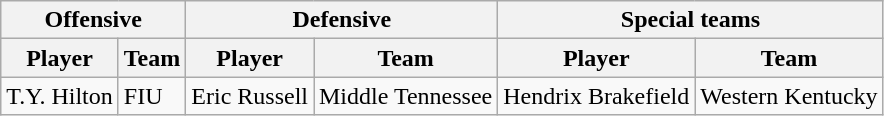<table class="wikitable">
<tr>
<th colspan="2">Offensive</th>
<th colspan="2">Defensive</th>
<th colspan="2">Special teams</th>
</tr>
<tr>
<th>Player</th>
<th>Team</th>
<th>Player</th>
<th>Team</th>
<th>Player</th>
<th>Team</th>
</tr>
<tr>
<td>T.Y. Hilton</td>
<td>FIU</td>
<td>Eric Russell</td>
<td>Middle Tennessee</td>
<td>Hendrix Brakefield</td>
<td>Western Kentucky</td>
</tr>
</table>
